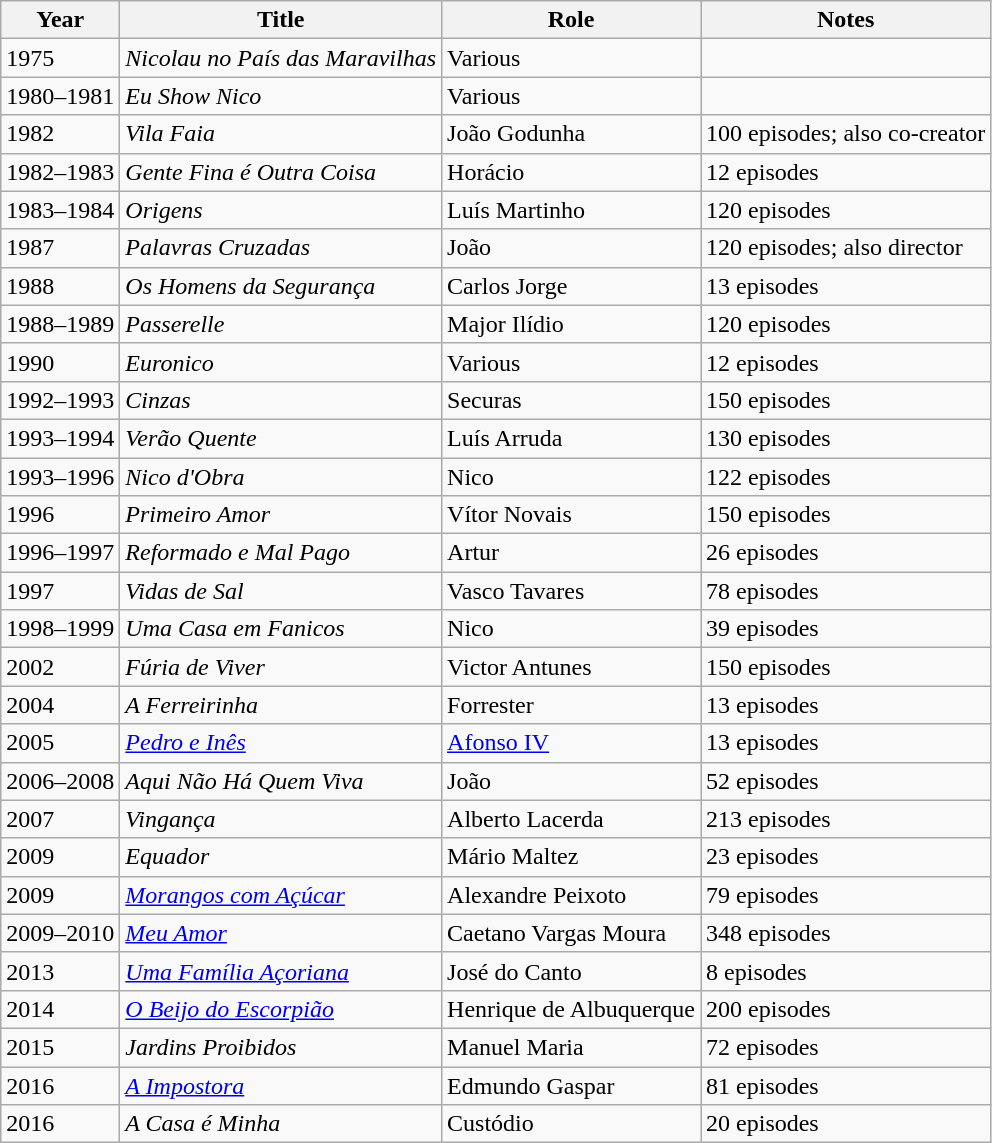<table class="wikitable sortable">
<tr>
<th>Year</th>
<th>Title</th>
<th>Role</th>
<th class="unsortable">Notes</th>
</tr>
<tr>
<td>1975</td>
<td><em>Nicolau no País das Maravilhas</em></td>
<td>Various</td>
<td></td>
</tr>
<tr>
<td>1980–1981</td>
<td><em>Eu Show Nico</em></td>
<td>Various</td>
<td></td>
</tr>
<tr>
<td>1982</td>
<td><em>Vila Faia</em></td>
<td>João Godunha</td>
<td>100 episodes; also co-creator</td>
</tr>
<tr>
<td>1982–1983</td>
<td><em>Gente Fina é Outra Coisa</em></td>
<td>Horácio</td>
<td>12 episodes</td>
</tr>
<tr>
<td>1983–1984</td>
<td><em>Origens</em></td>
<td>Luís Martinho</td>
<td>120 episodes</td>
</tr>
<tr>
<td>1987</td>
<td><em>Palavras Cruzadas</em></td>
<td>João</td>
<td>120 episodes; also director</td>
</tr>
<tr>
<td>1988</td>
<td><em>Os Homens da Segurança</em></td>
<td>Carlos Jorge</td>
<td>13 episodes</td>
</tr>
<tr>
<td>1988–1989</td>
<td><em>Passerelle</em></td>
<td>Major Ilídio</td>
<td>120 episodes</td>
</tr>
<tr>
<td>1990</td>
<td><em>Euronico</em></td>
<td>Various</td>
<td>12 episodes</td>
</tr>
<tr>
<td>1992–1993</td>
<td><em>Cinzas</em></td>
<td>Securas</td>
<td>150 episodes</td>
</tr>
<tr>
<td>1993–1994</td>
<td><em>Verão Quente</em></td>
<td>Luís Arruda</td>
<td>130 episodes</td>
</tr>
<tr>
<td>1993–1996</td>
<td><em>Nico d'Obra</em></td>
<td>Nico</td>
<td>122 episodes</td>
</tr>
<tr>
<td>1996</td>
<td><em>Primeiro Amor</em></td>
<td>Vítor Novais</td>
<td>150 episodes</td>
</tr>
<tr>
<td>1996–1997</td>
<td><em>Reformado e Mal Pago</em></td>
<td>Artur</td>
<td>26 episodes</td>
</tr>
<tr>
<td>1997</td>
<td><em>Vidas de Sal</em></td>
<td>Vasco Tavares</td>
<td>78 episodes</td>
</tr>
<tr>
<td>1998–1999</td>
<td><em>Uma Casa em Fanicos</em></td>
<td>Nico</td>
<td>39 episodes</td>
</tr>
<tr>
<td>2002</td>
<td><em>Fúria de Viver</em></td>
<td>Victor Antunes</td>
<td>150 episodes</td>
</tr>
<tr>
<td>2004</td>
<td><em>A Ferreirinha</em></td>
<td>Forrester</td>
<td>13 episodes</td>
</tr>
<tr>
<td>2005</td>
<td><em><a href='#'>Pedro e Inês</a></em></td>
<td><a href='#'>Afonso IV</a></td>
<td>13 episodes</td>
</tr>
<tr>
<td>2006–2008</td>
<td><em>Aqui Não Há Quem Viva</em></td>
<td>João</td>
<td>52 episodes</td>
</tr>
<tr>
<td>2007</td>
<td><em>Vingança</em></td>
<td>Alberto Lacerda</td>
<td>213 episodes</td>
</tr>
<tr>
<td>2009</td>
<td><em>Equador</em></td>
<td>Mário Maltez</td>
<td>23 episodes</td>
</tr>
<tr>
<td>2009</td>
<td><em><a href='#'>Morangos com Açúcar</a></em></td>
<td>Alexandre Peixoto</td>
<td>79 episodes</td>
</tr>
<tr>
<td>2009–2010</td>
<td><em><a href='#'>Meu Amor</a></em></td>
<td>Caetano Vargas Moura</td>
<td>348 episodes</td>
</tr>
<tr>
<td>2013</td>
<td><em><a href='#'>Uma Família Açoriana</a></em></td>
<td>José do Canto</td>
<td>8 episodes</td>
</tr>
<tr>
<td>2014</td>
<td><em><a href='#'>O Beijo do Escorpião</a></em></td>
<td>Henrique de Albuquerque</td>
<td>200 episodes</td>
</tr>
<tr>
<td>2015</td>
<td><em>Jardins Proibidos</em></td>
<td>Manuel Maria</td>
<td>72 episodes</td>
</tr>
<tr>
<td>2016</td>
<td><em><a href='#'>A Impostora</a></em></td>
<td>Edmundo Gaspar</td>
<td>81 episodes</td>
</tr>
<tr>
<td>2016</td>
<td><em>A Casa é Minha</em></td>
<td>Custódio</td>
<td>20 episodes</td>
</tr>
</table>
